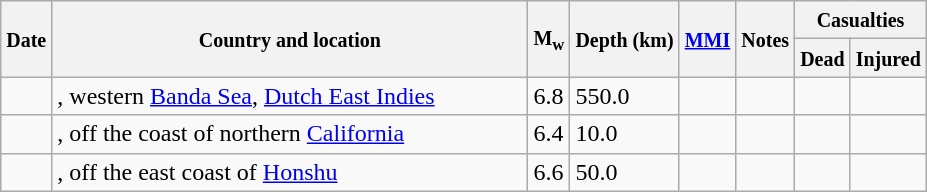<table class="wikitable sortable sort-under" style="border:1px black; margin-left:1em;">
<tr>
<th rowspan="2"><small>Date</small></th>
<th rowspan="2" style="width: 310px"><small>Country and location</small></th>
<th rowspan="2"><small>M<sub>w</sub></small></th>
<th rowspan="2"><small>Depth (km)</small></th>
<th rowspan="2"><small><a href='#'>MMI</a></small></th>
<th rowspan="2" class="unsortable"><small>Notes</small></th>
<th colspan="2"><small>Casualties</small></th>
</tr>
<tr>
<th><small>Dead</small></th>
<th><small>Injured</small></th>
</tr>
<tr>
<td></td>
<td>, western <a href='#'>Banda Sea</a>, <a href='#'>Dutch East Indies</a></td>
<td>6.8</td>
<td>550.0</td>
<td></td>
<td></td>
<td></td>
<td></td>
</tr>
<tr>
<td></td>
<td>, off the coast of northern <a href='#'>California</a></td>
<td>6.4</td>
<td>10.0</td>
<td></td>
<td></td>
<td></td>
<td></td>
</tr>
<tr>
<td></td>
<td>, off the east coast of <a href='#'>Honshu</a></td>
<td>6.6</td>
<td>50.0</td>
<td></td>
<td></td>
<td></td>
<td></td>
</tr>
</table>
